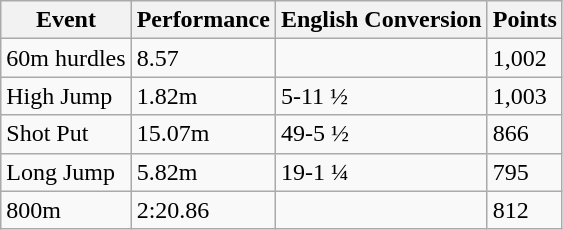<table class="wikitable">
<tr>
<th>Event</th>
<th>Performance</th>
<th>English Conversion</th>
<th>Points</th>
</tr>
<tr>
<td>60m hurdles</td>
<td>8.57</td>
<td></td>
<td>1,002</td>
</tr>
<tr>
<td>High Jump</td>
<td>1.82m</td>
<td>5-11 ½</td>
<td>1,003</td>
</tr>
<tr>
<td>Shot Put</td>
<td>15.07m</td>
<td>49-5 ½</td>
<td>866</td>
</tr>
<tr>
<td>Long Jump</td>
<td>5.82m</td>
<td>19-1 ¼</td>
<td>795</td>
</tr>
<tr>
<td>800m</td>
<td>2:20.86</td>
<td></td>
<td>812</td>
</tr>
</table>
